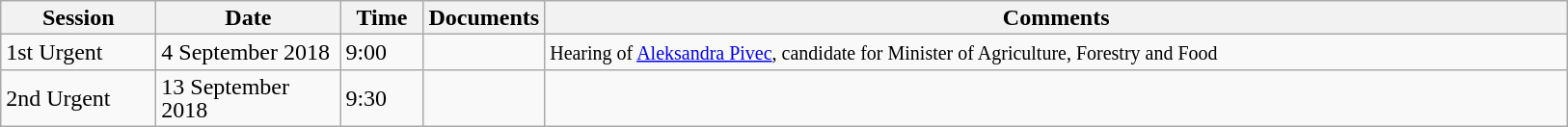<table class="wikitable mw-collapsible" style="line-height:16px;">
<tr>
<th style="width:100px;">Session</th>
<th style="width:120px;">Date</th>
<th style="width:50px;">Time</th>
<th style="width:50px;">Documents</th>
<th style="width:700px;">Comments</th>
</tr>
<tr>
<td>1st Urgent</td>
<td>4 September 2018</td>
<td>9:00</td>
<td></td>
<td><small>Hearing of <a href='#'>Aleksandra Pivec</a>, candidate for Minister of Agriculture, Forestry and Food</small></td>
</tr>
<tr>
<td>2nd Urgent</td>
<td>13 September 2018</td>
<td>9:30</td>
<td></td>
<td></td>
</tr>
</table>
